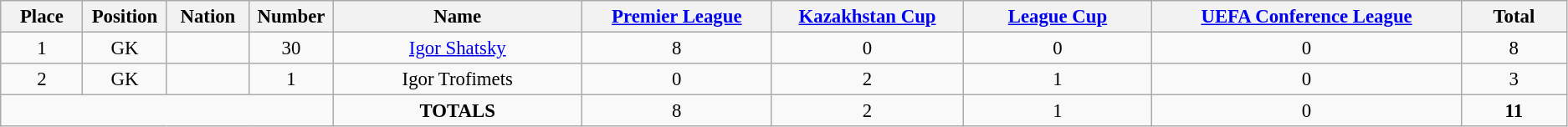<table class="wikitable" style="font-size: 95%; text-align: center;">
<tr>
<th width=60>Place</th>
<th width=60>Position</th>
<th width=60>Nation</th>
<th width=60>Number</th>
<th width=200>Name</th>
<th width=150><a href='#'>Premier League</a></th>
<th width=150><a href='#'>Kazakhstan Cup</a></th>
<th width=150><a href='#'>League Cup</a></th>
<th width=250><a href='#'>UEFA Conference League</a></th>
<th width=80>Total</th>
</tr>
<tr>
<td>1</td>
<td>GK</td>
<td></td>
<td>30</td>
<td><a href='#'>Igor Shatsky</a></td>
<td>8</td>
<td>0</td>
<td>0</td>
<td>0</td>
<td>8</td>
</tr>
<tr>
<td>2</td>
<td>GK</td>
<td></td>
<td>1</td>
<td>Igor Trofimets</td>
<td>0</td>
<td>2</td>
<td>1</td>
<td>0</td>
<td>3</td>
</tr>
<tr>
<td colspan="4"></td>
<td><strong>TOTALS</strong></td>
<td>8</td>
<td>2</td>
<td>1</td>
<td>0</td>
<td><strong>11</strong></td>
</tr>
</table>
